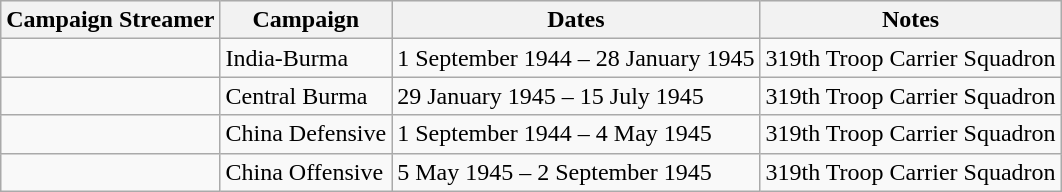<table class="wikitable">
<tr style="background:#efefef;">
<th>Campaign Streamer</th>
<th>Campaign</th>
<th>Dates</th>
<th>Notes</th>
</tr>
<tr>
<td></td>
<td>India-Burma</td>
<td>1 September 1944 – 28 January 1945</td>
<td>319th Troop Carrier Squadron</td>
</tr>
<tr>
<td></td>
<td>Central Burma</td>
<td>29 January 1945 – 15 July 1945</td>
<td>319th Troop Carrier Squadron</td>
</tr>
<tr>
<td></td>
<td>China Defensive</td>
<td>1 September 1944 – 4 May 1945</td>
<td>319th Troop Carrier Squadron</td>
</tr>
<tr>
<td></td>
<td>China Offensive</td>
<td>5 May 1945 – 2 September 1945</td>
<td>319th Troop Carrier Squadron</td>
</tr>
</table>
